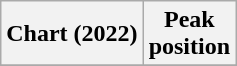<table class="wikitable plainrowheaders">
<tr>
<th>Chart (2022)</th>
<th>Peak<br>position</th>
</tr>
<tr>
</tr>
</table>
